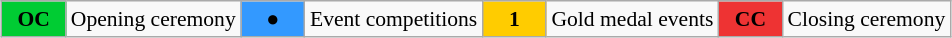<table class="wikitable" style="margin:0.5em auto; font-size:90%; ">
<tr>
<td style="width:2.5em; background:#00cc33; text-align:center"><strong>OC</strong></td>
<td>Opening ceremony</td>
<td style="width:2.5em; background:#3399ff; text-align:center">●</td>
<td>Event competitions</td>
<td style="width:2.5em; background:#ffcc00; text-align:center"><strong>1</strong></td>
<td>Gold medal events</td>
<td style="width:2.5em; background:#ee3333; text-align:center"><strong>CC</strong></td>
<td>Closing ceremony</td>
</tr>
</table>
